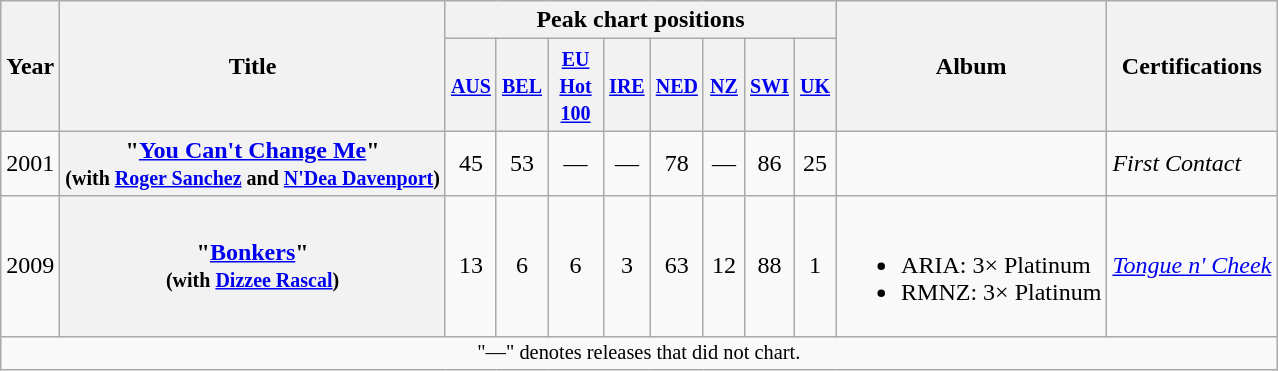<table class="wikitable plainrowheaders">
<tr>
<th scope="col" rowspan="2">Year</th>
<th scope="col" rowspan="2">Title</th>
<th scope="col" colspan="8">Peak chart positions</th>
<th scope="col" rowspan="2">Album</th>
<th scope="col" rowspan="2">Certifications</th>
</tr>
<tr>
<th scope="col" style="width:20px;"><small><a href='#'>AUS</a></small><br></th>
<th scope="col" style="width:20px;"><small><a href='#'>BEL</a></small></th>
<th scope="col" style="width:30px;"><small><a href='#'>EU Hot 100</a></small></th>
<th scope="col" style="width:20px;"><small><a href='#'>IRE</a></small></th>
<th scope="col" style="width:20px;"><small><a href='#'>NED</a></small></th>
<th scope="col" style="width:20px;"><small><a href='#'>NZ</a></small></th>
<th scope="col" style="width:20px;"><small><a href='#'>SWI</a></small></th>
<th scope="col" style="width:20px;"><small><a href='#'>UK</a> <br></small></th>
</tr>
<tr>
<td>2001</td>
<th scope="row">"<a href='#'>You Can't Change Me</a>" <br><small>(with <a href='#'>Roger Sanchez</a> and <a href='#'>N'Dea Davenport</a>)</small></th>
<td style="text-align:center;">45</td>
<td style="text-align:center;">53</td>
<td style="text-align:center;">—</td>
<td style="text-align:center;">—</td>
<td style="text-align:center;">78</td>
<td style="text-align:center;">—</td>
<td style="text-align:center;">86</td>
<td style="text-align:center;">25</td>
<td></td>
<td><em>First Contact</em></td>
</tr>
<tr>
<td>2009</td>
<th scope="row">"<a href='#'>Bonkers</a>" <br><small>(with <a href='#'>Dizzee Rascal</a>)</small></th>
<td style="text-align:center;">13</td>
<td style="text-align:center;">6</td>
<td style="text-align:center;">6</td>
<td style="text-align:center;">3</td>
<td style="text-align:center;">63</td>
<td style="text-align:center;">12</td>
<td style="text-align:center;">88</td>
<td style="text-align:center;">1</td>
<td><br><ul><li>ARIA: 3× Platinum</li><li>RMNZ: 3× Platinum</li></ul></td>
<td><em><a href='#'>Tongue n' Cheek</a></em></td>
</tr>
<tr>
<td colspan="13" style="text-align:center; font-size:85%">"—" denotes releases that did not chart.</td>
</tr>
</table>
